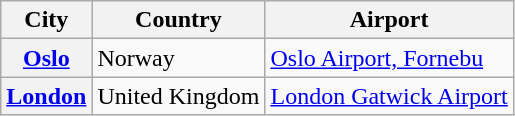<table class="wikitable plainrowheaders sortable">
<tr>
<th scope=col>City</th>
<th scope=col>Country</th>
<th scope=col>Airport</th>
</tr>
<tr>
<th scope=row><a href='#'>Oslo</a></th>
<td>Norway</td>
<td><a href='#'>Oslo Airport, Fornebu</a></td>
</tr>
<tr>
<th scope=row><a href='#'>London</a></th>
<td>United Kingdom</td>
<td><a href='#'>London Gatwick Airport</a></td>
</tr>
</table>
